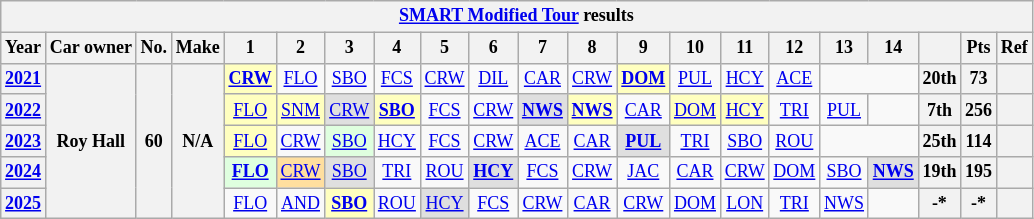<table class="wikitable" style="text-align:center; font-size:75%">
<tr>
<th colspan=38><a href='#'>SMART Modified Tour</a> results</th>
</tr>
<tr>
<th>Year</th>
<th>Car owner</th>
<th>No.</th>
<th>Make</th>
<th>1</th>
<th>2</th>
<th>3</th>
<th>4</th>
<th>5</th>
<th>6</th>
<th>7</th>
<th>8</th>
<th>9</th>
<th>10</th>
<th>11</th>
<th>12</th>
<th>13</th>
<th>14</th>
<th></th>
<th>Pts</th>
<th>Ref</th>
</tr>
<tr>
<th><a href='#'>2021</a></th>
<th rowspan=5>Roy Hall</th>
<th rowspan=5>60</th>
<th rowspan=5>N/A</th>
<td style="background:#FFFFBF;"><strong><a href='#'>CRW</a></strong><br></td>
<td><a href='#'>FLO</a></td>
<td><a href='#'>SBO</a></td>
<td><a href='#'>FCS</a></td>
<td><a href='#'>CRW</a></td>
<td><a href='#'>DIL</a></td>
<td><a href='#'>CAR</a></td>
<td><a href='#'>CRW</a></td>
<td style="background:#FFFFBF;"><strong><a href='#'>DOM</a></strong><br></td>
<td><a href='#'>PUL</a></td>
<td><a href='#'>HCY</a></td>
<td><a href='#'>ACE</a></td>
<td colspan=2></td>
<th>20th</th>
<th>73</th>
<th></th>
</tr>
<tr>
<th><a href='#'>2022</a></th>
<td style="background:#FFFFBF;"><a href='#'>FLO</a><br></td>
<td style="background:#FFFFBF;"><a href='#'>SNM</a><br></td>
<td style="background:#DFDFDF;"><a href='#'>CRW</a><br></td>
<td style="background:#FFFFBF;"><strong><a href='#'>SBO</a></strong><br></td>
<td><a href='#'>FCS</a></td>
<td><a href='#'>CRW</a></td>
<td style="background:#DFDFDF;"><strong><a href='#'>NWS</a></strong><br></td>
<td style="background:#FFFFBF;"><strong><a href='#'>NWS</a></strong><br></td>
<td><a href='#'>CAR</a></td>
<td style="background:#FFFFBF;"><a href='#'>DOM</a><br></td>
<td style="background:#FFFFBF;"><a href='#'>HCY</a><br></td>
<td><a href='#'>TRI</a></td>
<td><a href='#'>PUL</a></td>
<td></td>
<th>7th</th>
<th>256</th>
<th></th>
</tr>
<tr>
<th><a href='#'>2023</a></th>
<td style="background:#FFFFBF;"><a href='#'>FLO</a><br></td>
<td><a href='#'>CRW</a></td>
<td style="background:#DFFFDF;"><a href='#'>SBO</a><br></td>
<td><a href='#'>HCY</a></td>
<td><a href='#'>FCS</a></td>
<td><a href='#'>CRW</a></td>
<td><a href='#'>ACE</a></td>
<td><a href='#'>CAR</a></td>
<td style="background:#DFDFDF;"><strong><a href='#'>PUL</a></strong><br></td>
<td><a href='#'>TRI</a></td>
<td><a href='#'>SBO</a></td>
<td><a href='#'>ROU</a></td>
<td colspan=2></td>
<th>25th</th>
<th>114</th>
<th></th>
</tr>
<tr>
<th><a href='#'>2024</a></th>
<td style="background:#DFFFDF;"><strong><a href='#'>FLO</a></strong><br></td>
<td style="background:#FFDF9F;"><a href='#'>CRW</a><br></td>
<td style="background:#DFDFDF;"><a href='#'>SBO</a><br></td>
<td><a href='#'>TRI</a></td>
<td><a href='#'>ROU</a></td>
<td style="background:#DFDFDF;"><strong><a href='#'>HCY</a></strong><br></td>
<td><a href='#'>FCS</a></td>
<td><a href='#'>CRW</a></td>
<td><a href='#'>JAC</a></td>
<td><a href='#'>CAR</a></td>
<td><a href='#'>CRW</a></td>
<td><a href='#'>DOM</a></td>
<td><a href='#'>SBO</a></td>
<td style="background:#DFDFDF;"><strong><a href='#'>NWS</a></strong><br></td>
<th>19th</th>
<th>195</th>
<th></th>
</tr>
<tr>
<th><a href='#'>2025</a></th>
<td><a href='#'>FLO</a></td>
<td><a href='#'>AND</a></td>
<td style="background:#FFFFBF;"><strong><a href='#'>SBO</a></strong><br></td>
<td><a href='#'>ROU</a></td>
<td style="background:#DFDFDF;"><a href='#'>HCY</a><br></td>
<td><a href='#'>FCS</a></td>
<td><a href='#'>CRW</a></td>
<td><a href='#'>CAR</a></td>
<td><a href='#'>CRW</a></td>
<td><a href='#'>DOM</a></td>
<td><a href='#'>LON</a></td>
<td><a href='#'>TRI</a></td>
<td><a href='#'>NWS</a></td>
<td></td>
<th>-*</th>
<th>-*</th>
<th></th>
</tr>
</table>
